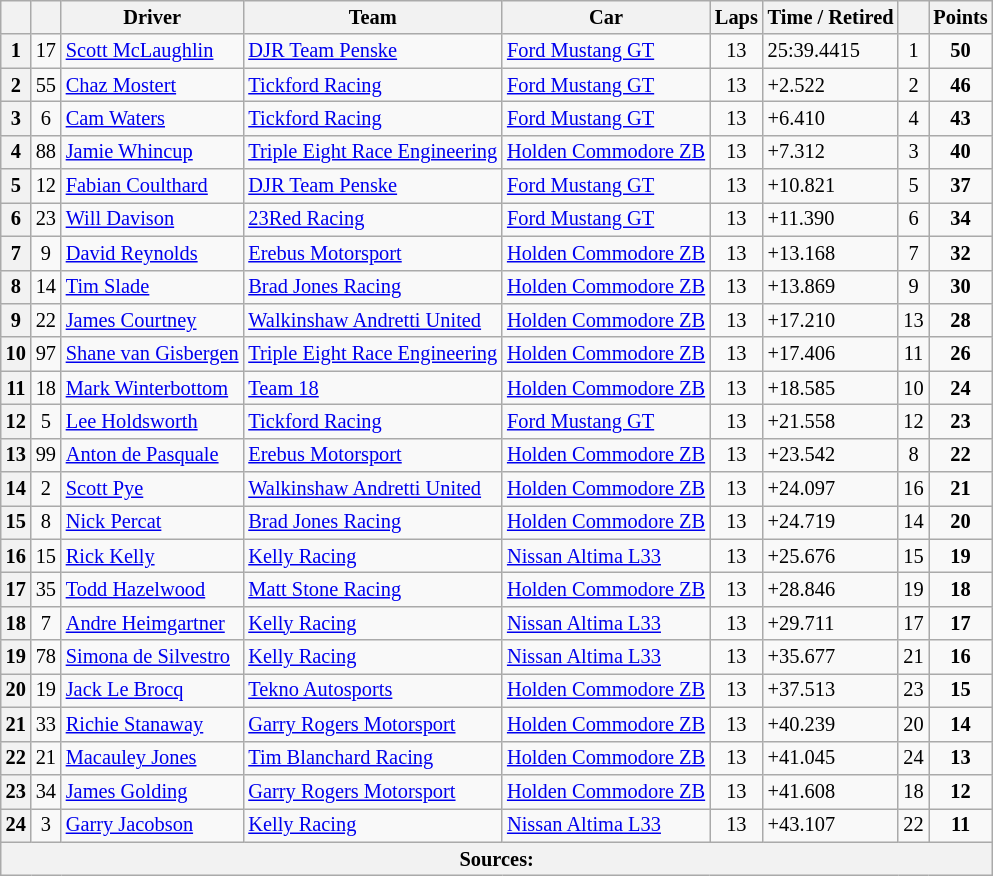<table class="wikitable" style="font-size:85%;">
<tr>
<th></th>
<th></th>
<th>Driver</th>
<th>Team</th>
<th>Car</th>
<th>Laps</th>
<th>Time / Retired</th>
<th></th>
<th>Points</th>
</tr>
<tr>
<th>1</th>
<td align="center">17</td>
<td> <a href='#'>Scott McLaughlin</a></td>
<td><a href='#'>DJR Team Penske</a></td>
<td><a href='#'>Ford Mustang GT</a></td>
<td align="center">13</td>
<td>25:39.4415</td>
<td align="center">1</td>
<td align="center"><strong>50</strong></td>
</tr>
<tr>
<th>2</th>
<td align="center">55</td>
<td> <a href='#'>Chaz Mostert</a></td>
<td><a href='#'>Tickford Racing</a></td>
<td><a href='#'>Ford Mustang GT</a></td>
<td align="center">13</td>
<td>+2.522</td>
<td align="center">2</td>
<td align="center"><strong>46</strong></td>
</tr>
<tr>
<th>3</th>
<td align="center">6</td>
<td> <a href='#'>Cam Waters</a></td>
<td><a href='#'>Tickford Racing</a></td>
<td><a href='#'>Ford Mustang GT</a></td>
<td align="center">13</td>
<td>+6.410</td>
<td align="center">4</td>
<td align="center"><strong>43</strong></td>
</tr>
<tr>
<th>4</th>
<td align="center">88</td>
<td> <a href='#'>Jamie Whincup</a></td>
<td><a href='#'>Triple Eight Race Engineering</a></td>
<td><a href='#'>Holden Commodore ZB</a></td>
<td align="center">13</td>
<td>+7.312</td>
<td align="center">3</td>
<td align="center"><strong>40</strong></td>
</tr>
<tr>
<th>5</th>
<td align="center">12</td>
<td> <a href='#'>Fabian Coulthard</a></td>
<td><a href='#'>DJR Team Penske</a></td>
<td><a href='#'>Ford Mustang GT</a></td>
<td align="center">13</td>
<td>+10.821</td>
<td align="center">5</td>
<td align="center"><strong>37</strong></td>
</tr>
<tr>
<th>6</th>
<td align="center">23</td>
<td> <a href='#'>Will Davison</a></td>
<td><a href='#'>23Red Racing</a></td>
<td><a href='#'>Ford Mustang GT</a></td>
<td align="center">13</td>
<td>+11.390</td>
<td align="center">6</td>
<td align="center"><strong>34</strong></td>
</tr>
<tr>
<th>7</th>
<td align="center">9</td>
<td> <a href='#'>David Reynolds</a></td>
<td><a href='#'>Erebus Motorsport</a></td>
<td><a href='#'>Holden Commodore ZB</a></td>
<td align="center">13</td>
<td>+13.168</td>
<td align="center">7</td>
<td align="center"><strong>32</strong></td>
</tr>
<tr>
<th>8</th>
<td align="center">14</td>
<td> <a href='#'>Tim Slade</a></td>
<td><a href='#'>Brad Jones Racing</a></td>
<td><a href='#'>Holden Commodore ZB</a></td>
<td align="center">13</td>
<td>+13.869</td>
<td align="center">9</td>
<td align="center"><strong>30</strong></td>
</tr>
<tr>
<th>9</th>
<td align="center">22</td>
<td> <a href='#'>James Courtney</a></td>
<td><a href='#'>Walkinshaw Andretti United</a></td>
<td><a href='#'>Holden Commodore ZB</a></td>
<td align="center">13</td>
<td>+17.210</td>
<td align="center">13</td>
<td align="center"><strong>28</strong></td>
</tr>
<tr>
<th>10</th>
<td align="center">97</td>
<td> <a href='#'>Shane van Gisbergen</a></td>
<td><a href='#'>Triple Eight Race Engineering</a></td>
<td><a href='#'>Holden Commodore ZB</a></td>
<td align="center">13</td>
<td>+17.406</td>
<td align="center">11</td>
<td align="center"><strong>26</strong></td>
</tr>
<tr>
<th>11</th>
<td align="center">18</td>
<td> <a href='#'>Mark Winterbottom</a></td>
<td><a href='#'>Team 18</a></td>
<td><a href='#'>Holden Commodore ZB</a></td>
<td align="center">13</td>
<td>+18.585</td>
<td align="center">10</td>
<td align="center"><strong>24</strong></td>
</tr>
<tr>
<th>12</th>
<td align="center">5</td>
<td> <a href='#'>Lee Holdsworth</a></td>
<td><a href='#'>Tickford Racing</a></td>
<td><a href='#'>Ford Mustang GT</a></td>
<td align="center">13</td>
<td>+21.558</td>
<td align="center">12</td>
<td align="center"><strong>23</strong></td>
</tr>
<tr>
<th>13</th>
<td align="center">99</td>
<td> <a href='#'>Anton de Pasquale</a></td>
<td><a href='#'>Erebus Motorsport</a></td>
<td><a href='#'>Holden Commodore ZB</a></td>
<td align="center">13</td>
<td>+23.542</td>
<td align="center">8</td>
<td align="center"><strong>22</strong></td>
</tr>
<tr>
<th>14</th>
<td align="center">2</td>
<td> <a href='#'>Scott Pye</a></td>
<td><a href='#'>Walkinshaw Andretti United</a></td>
<td><a href='#'>Holden Commodore ZB</a></td>
<td align="center">13</td>
<td>+24.097</td>
<td align="center">16</td>
<td align="center"><strong>21</strong></td>
</tr>
<tr>
<th>15</th>
<td align="center">8</td>
<td> <a href='#'>Nick Percat</a></td>
<td><a href='#'>Brad Jones Racing</a></td>
<td><a href='#'>Holden Commodore ZB</a></td>
<td align="center">13</td>
<td>+24.719</td>
<td align="center">14</td>
<td align="center"><strong>20</strong></td>
</tr>
<tr>
<th>16</th>
<td align="center">15</td>
<td> <a href='#'>Rick Kelly</a></td>
<td><a href='#'>Kelly Racing</a></td>
<td><a href='#'>Nissan Altima L33</a></td>
<td align="center">13</td>
<td>+25.676</td>
<td align="center">15</td>
<td align="center"><strong>19</strong></td>
</tr>
<tr>
<th>17</th>
<td align="center">35</td>
<td> <a href='#'>Todd Hazelwood</a></td>
<td><a href='#'>Matt Stone Racing</a></td>
<td><a href='#'>Holden Commodore ZB</a></td>
<td align="center">13</td>
<td>+28.846</td>
<td align="center">19</td>
<td align="center"><strong>18</strong></td>
</tr>
<tr>
<th>18</th>
<td align="center">7</td>
<td> <a href='#'>Andre Heimgartner</a></td>
<td><a href='#'>Kelly Racing</a></td>
<td><a href='#'>Nissan Altima L33</a></td>
<td align="center">13</td>
<td>+29.711</td>
<td align="center">17</td>
<td align="center"><strong>17</strong></td>
</tr>
<tr>
<th>19</th>
<td align="center">78</td>
<td> <a href='#'>Simona de Silvestro</a></td>
<td><a href='#'>Kelly Racing</a></td>
<td><a href='#'>Nissan Altima L33</a></td>
<td align="center">13</td>
<td>+35.677</td>
<td align="center">21</td>
<td align="center"><strong>16</strong></td>
</tr>
<tr>
<th>20</th>
<td align="center">19</td>
<td> <a href='#'>Jack Le Brocq</a></td>
<td><a href='#'>Tekno Autosports</a></td>
<td><a href='#'>Holden Commodore ZB</a></td>
<td align="center">13</td>
<td>+37.513</td>
<td align="center">23</td>
<td align="center"><strong>15</strong></td>
</tr>
<tr>
<th>21</th>
<td align="center">33</td>
<td> <a href='#'>Richie Stanaway</a></td>
<td><a href='#'>Garry Rogers Motorsport</a></td>
<td><a href='#'>Holden Commodore ZB</a></td>
<td align="center">13</td>
<td>+40.239</td>
<td align="center">20</td>
<td align="center"><strong>14</strong></td>
</tr>
<tr>
<th>22</th>
<td align="center">21</td>
<td> <a href='#'>Macauley Jones</a></td>
<td><a href='#'>Tim Blanchard Racing</a></td>
<td><a href='#'>Holden Commodore ZB</a></td>
<td align="center">13</td>
<td>+41.045</td>
<td align="center">24</td>
<td align="center"><strong>13</strong></td>
</tr>
<tr>
<th>23</th>
<td align="center">34</td>
<td> <a href='#'>James Golding</a></td>
<td><a href='#'>Garry Rogers Motorsport</a></td>
<td><a href='#'>Holden Commodore ZB</a></td>
<td align="center">13</td>
<td>+41.608</td>
<td align="center">18</td>
<td align="center"><strong>12</strong></td>
</tr>
<tr>
<th>24</th>
<td align="center">3</td>
<td> <a href='#'>Garry Jacobson</a></td>
<td><a href='#'>Kelly Racing</a></td>
<td><a href='#'>Nissan Altima L33</a></td>
<td align="center">13</td>
<td>+43.107</td>
<td align="center">22</td>
<td align="center"><strong>11</strong></td>
</tr>
<tr>
<th colspan="9">Sources:</th>
</tr>
</table>
